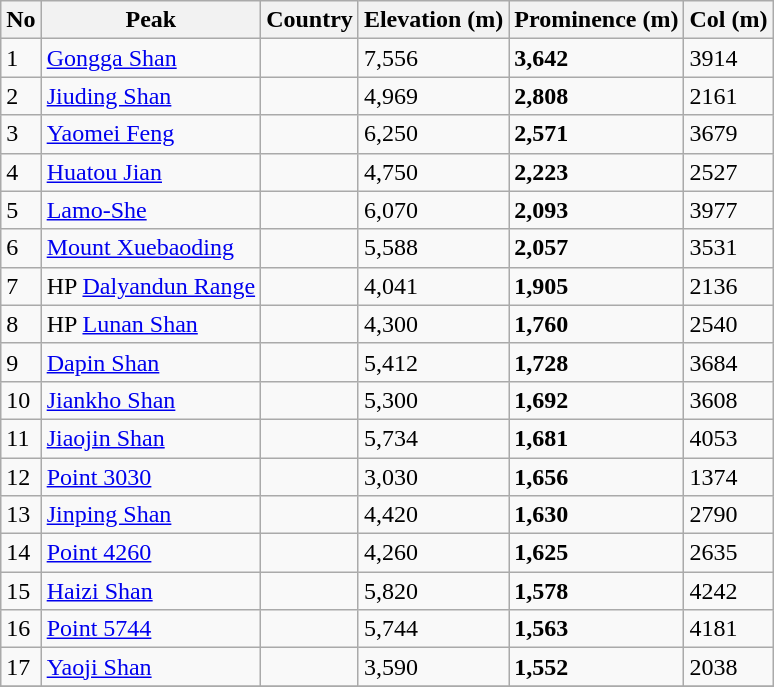<table class="wikitable sortable">
<tr>
<th>No</th>
<th>Peak</th>
<th>Country</th>
<th>Elevation (m)</th>
<th>Prominence (m)</th>
<th>Col (m)</th>
</tr>
<tr>
<td>1</td>
<td><a href='#'>Gongga Shan</a></td>
<td></td>
<td>7,556</td>
<td><strong>3,642</strong></td>
<td>3914</td>
</tr>
<tr>
<td>2</td>
<td><a href='#'>Jiuding Shan</a></td>
<td></td>
<td>4,969</td>
<td><strong>2,808</strong></td>
<td>2161</td>
</tr>
<tr>
<td>3</td>
<td><a href='#'>Yaomei Feng</a></td>
<td></td>
<td>6,250</td>
<td><strong>2,571</strong></td>
<td>3679</td>
</tr>
<tr>
<td>4</td>
<td><a href='#'>Huatou Jian</a></td>
<td></td>
<td>4,750</td>
<td><strong>2,223</strong></td>
<td>2527</td>
</tr>
<tr>
<td>5</td>
<td><a href='#'>Lamo-She</a></td>
<td></td>
<td>6,070</td>
<td><strong>2,093</strong></td>
<td>3977</td>
</tr>
<tr>
<td>6</td>
<td><a href='#'>Mount Xuebaoding</a></td>
<td></td>
<td>5,588</td>
<td><strong>2,057</strong></td>
<td>3531</td>
</tr>
<tr>
<td>7</td>
<td>HP <a href='#'>Dalyandun Range</a></td>
<td></td>
<td>4,041</td>
<td><strong>1,905</strong></td>
<td>2136</td>
</tr>
<tr>
<td>8</td>
<td>HP <a href='#'>Lunan Shan</a></td>
<td></td>
<td>4,300</td>
<td><strong>1,760</strong></td>
<td>2540</td>
</tr>
<tr>
<td>9</td>
<td><a href='#'>Dapin Shan</a></td>
<td></td>
<td>5,412</td>
<td><strong>1,728</strong></td>
<td>3684</td>
</tr>
<tr>
<td>10</td>
<td><a href='#'>Jiankho Shan</a></td>
<td></td>
<td>5,300</td>
<td><strong>1,692</strong></td>
<td>3608</td>
</tr>
<tr>
<td>11</td>
<td><a href='#'>Jiaojin Shan</a></td>
<td></td>
<td>5,734</td>
<td><strong>1,681</strong></td>
<td>4053</td>
</tr>
<tr>
<td>12</td>
<td><a href='#'>Point 3030</a></td>
<td></td>
<td>3,030</td>
<td><strong>1,656</strong></td>
<td>1374</td>
</tr>
<tr>
<td>13</td>
<td><a href='#'>Jinping Shan</a></td>
<td></td>
<td>4,420</td>
<td><strong>1,630</strong></td>
<td>2790</td>
</tr>
<tr>
<td>14</td>
<td><a href='#'>Point 4260</a></td>
<td></td>
<td>4,260</td>
<td><strong>1,625</strong></td>
<td>2635</td>
</tr>
<tr>
<td>15</td>
<td><a href='#'>Haizi Shan</a></td>
<td></td>
<td>5,820</td>
<td><strong>1,578</strong></td>
<td>4242</td>
</tr>
<tr>
<td>16</td>
<td><a href='#'>Point 5744</a></td>
<td></td>
<td>5,744</td>
<td><strong>1,563</strong></td>
<td>4181</td>
</tr>
<tr>
<td>17</td>
<td><a href='#'>Yaoji Shan</a></td>
<td></td>
<td>3,590</td>
<td><strong>1,552</strong></td>
<td>2038</td>
</tr>
<tr>
</tr>
</table>
